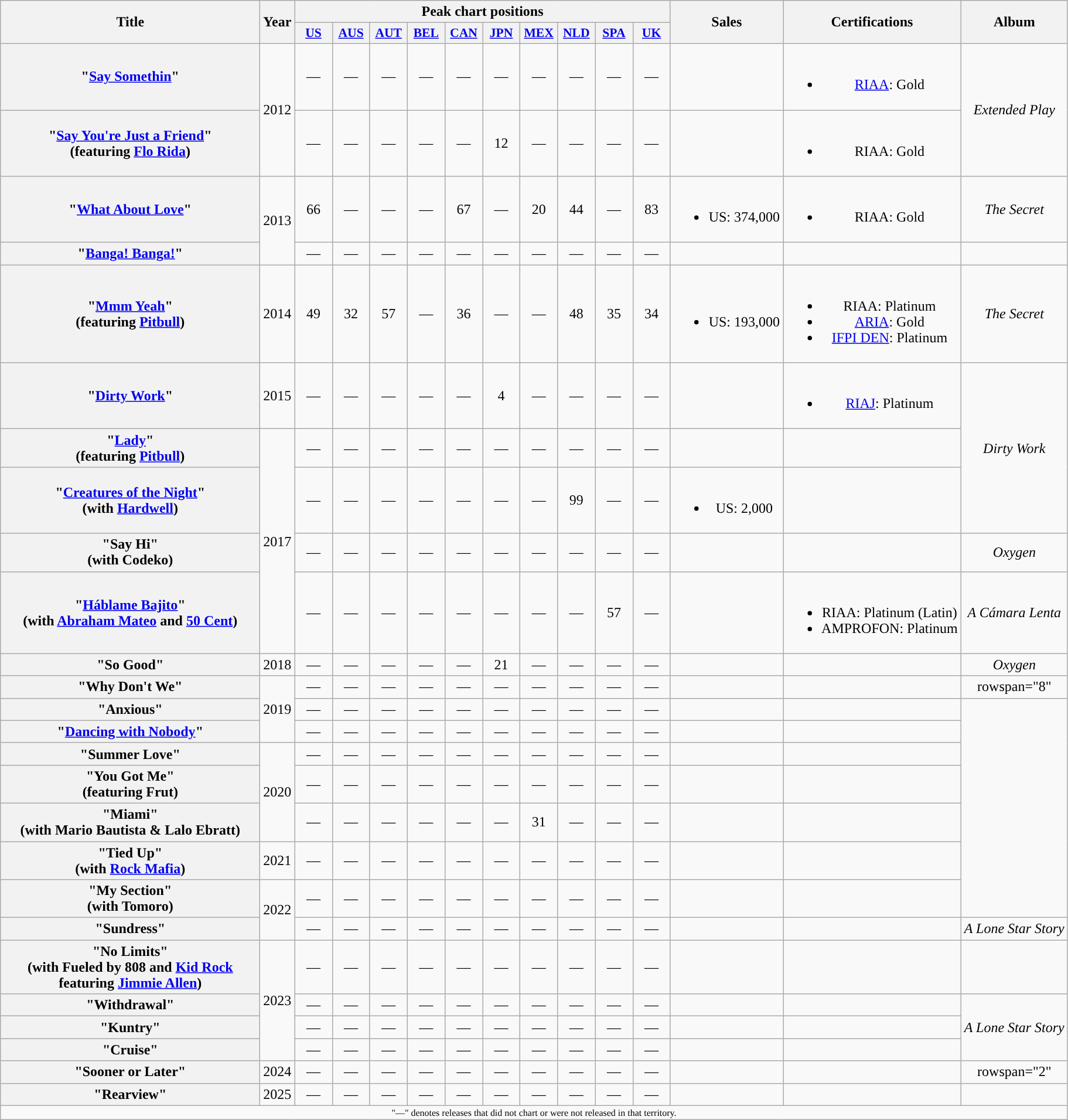<table class="wikitable plainrowheaders" style="text-align:center;">
<tr>
<th scope="col" rowspan="2" style="width:18em;">Title</th>
<th scope="col" rowspan="2">Year</th>
<th scope="col" colspan="10">Peak chart positions</th>
<th scope="col" rowspan="2">Sales</th>
<th scope="col" rowspan="2">Certifications</th>
<th scope="col" rowspan="2">Album</th>
</tr>
<tr>
<th scope="col" style="width:2.5em;font-size:90%;"><a href='#'>US</a><br></th>
<th scope="col" style="width:2.5em;font-size:90%;"><a href='#'>AUS</a><br></th>
<th scope="col" style="width:2.5em;font-size:90%;"><a href='#'>AUT</a><br></th>
<th scope="col" style="width:2.5em;font-size:90%;"><a href='#'>BEL</a><br></th>
<th scope="col" style="width:2.5em;font-size:90%;"><a href='#'>CAN</a><br></th>
<th scope="col" style="width:2.5em;font-size:90%;"><a href='#'>JPN</a><br></th>
<th scope="col" style="width:2.5em;font-size:90%;"><a href='#'>MEX</a><br></th>
<th scope="col" style="width:2.5em;font-size:90%;"><a href='#'>NLD</a><br></th>
<th scope="col" style="width:2.5em;font-size:90%;"><a href='#'>SPA</a><br></th>
<th scope="col" style="width:2.5em;font-size:90%;"><a href='#'>UK</a><br></th>
</tr>
<tr>
<th scope="row">"<a href='#'>Say Somethin</a>"</th>
<td rowspan="2">2012</td>
<td>—</td>
<td>—</td>
<td>—</td>
<td>—</td>
<td>—</td>
<td>—</td>
<td>—</td>
<td>—</td>
<td>—</td>
<td>—</td>
<td></td>
<td><br><ul><li><a href='#'>RIAA</a>: Gold</li></ul></td>
<td rowspan="2"><em>Extended Play</em></td>
</tr>
<tr>
<th scope="row">"<a href='#'>Say You're Just a Friend</a>"<br><span>(featuring <a href='#'>Flo Rida</a>)</span></th>
<td>—</td>
<td>—</td>
<td>—</td>
<td>—</td>
<td>—</td>
<td>12</td>
<td>—</td>
<td>—</td>
<td>—</td>
<td>—</td>
<td></td>
<td><br><ul><li>RIAA: Gold</li></ul></td>
</tr>
<tr>
<th scope="row">"<a href='#'>What About Love</a>"</th>
<td rowspan="2">2013</td>
<td>66</td>
<td>—</td>
<td>—</td>
<td>—</td>
<td>67</td>
<td>—</td>
<td>20</td>
<td>44</td>
<td>—</td>
<td>83</td>
<td><br><ul><li>US: 374,000</li></ul></td>
<td><br><ul><li>RIAA: Gold</li></ul></td>
<td><em>The Secret</em></td>
</tr>
<tr>
<th scope="row">"<a href='#'>Banga! Banga!</a>"</th>
<td>—</td>
<td>—</td>
<td>—</td>
<td>—</td>
<td>—</td>
<td>—</td>
<td>—</td>
<td>—</td>
<td>—</td>
<td>—</td>
<td></td>
<td></td>
<td></td>
</tr>
<tr>
<th scope="row">"<a href='#'>Mmm Yeah</a>"<br><span> (featuring <a href='#'>Pitbull</a>)</span></th>
<td>2014</td>
<td>49</td>
<td>32</td>
<td>57</td>
<td>—</td>
<td>36</td>
<td>—</td>
<td>—</td>
<td>48</td>
<td>35</td>
<td>34</td>
<td><br><ul><li>US: 193,000</li></ul></td>
<td><br><ul><li>RIAA: Platinum</li><li><a href='#'>ARIA</a>: Gold</li><li><a href='#'>IFPI DEN</a>: Platinum</li></ul></td>
<td><em>The Secret</em></td>
</tr>
<tr>
<th scope="row">"<a href='#'>Dirty Work</a>"</th>
<td>2015</td>
<td>—</td>
<td>—</td>
<td>—</td>
<td>—</td>
<td>—</td>
<td>4</td>
<td>—</td>
<td>—</td>
<td>—</td>
<td>—</td>
<td></td>
<td><br><ul><li><a href='#'>RIAJ</a>: Platinum</li></ul></td>
<td rowspan="3"><em>Dirty Work</em></td>
</tr>
<tr>
<th scope="row">"<a href='#'>Lady</a>"<br><span> (featuring <a href='#'>Pitbull</a>)</span></th>
<td rowspan="4">2017</td>
<td>—</td>
<td>—</td>
<td>—</td>
<td>—</td>
<td>—</td>
<td>—</td>
<td>—</td>
<td>—</td>
<td>—</td>
<td>—</td>
<td></td>
<td></td>
</tr>
<tr>
<th scope="row">"<a href='#'>Creatures of the Night</a>"<br><span>(with <a href='#'>Hardwell</a>)</span></th>
<td>—</td>
<td>—</td>
<td>—</td>
<td>—</td>
<td>—</td>
<td>—</td>
<td>—</td>
<td>99</td>
<td>—</td>
<td>—</td>
<td><br><ul><li>US: 2,000</li></ul></td>
<td></td>
</tr>
<tr>
<th scope="row">"Say Hi"<br><span>(with Codeko)</span></th>
<td>—</td>
<td>—</td>
<td>—</td>
<td>—</td>
<td>—</td>
<td>—</td>
<td>—</td>
<td>—</td>
<td>—</td>
<td>—</td>
<td></td>
<td></td>
<td><em>Oxygen</em></td>
</tr>
<tr>
<th scope="row">"<a href='#'>Háblame Bajito</a>"<br><span>(with <a href='#'>Abraham Mateo</a> and <a href='#'>50 Cent</a>)</span></th>
<td>—</td>
<td>—</td>
<td>—</td>
<td>—</td>
<td>—</td>
<td>—</td>
<td>—</td>
<td>—</td>
<td>57</td>
<td>—</td>
<td></td>
<td><br><ul><li>RIAA: Platinum (Latin)</li><li>AMPROFON: Platinum</li></ul></td>
<td><em>A Cámara Lenta</em></td>
</tr>
<tr>
<th scope="row">"So Good"</th>
<td>2018</td>
<td>—</td>
<td>—</td>
<td>—</td>
<td>—</td>
<td>—</td>
<td>21</td>
<td>—</td>
<td>—</td>
<td>—</td>
<td>—</td>
<td></td>
<td></td>
<td><em>Oxygen</em></td>
</tr>
<tr>
<th scope="row">"Why Don't We"</th>
<td rowspan="3">2019</td>
<td>—</td>
<td>—</td>
<td>—</td>
<td>—</td>
<td>—</td>
<td>—</td>
<td>—</td>
<td>—</td>
<td>—</td>
<td>—</td>
<td></td>
<td></td>
<td>rowspan="8" </td>
</tr>
<tr>
<th scope="row">"Anxious"</th>
<td>—</td>
<td>—</td>
<td>—</td>
<td>—</td>
<td>—</td>
<td>—</td>
<td>—</td>
<td>—</td>
<td>—</td>
<td>—</td>
<td></td>
<td></td>
</tr>
<tr>
<th scope="row">"<a href='#'>Dancing with Nobody</a>"</th>
<td>—</td>
<td>—</td>
<td>—</td>
<td>—</td>
<td>—</td>
<td>—</td>
<td>—</td>
<td>—</td>
<td>—</td>
<td>—</td>
<td></td>
<td></td>
</tr>
<tr>
<th scope="row">"Summer Love"</th>
<td rowspan="3">2020</td>
<td>—</td>
<td>—</td>
<td>—</td>
<td>—</td>
<td>—</td>
<td>—</td>
<td>—</td>
<td>—</td>
<td>—</td>
<td>—</td>
<td></td>
<td></td>
</tr>
<tr>
<th scope="row">"You Got Me"<br><span>(featuring Frut)</span></th>
<td>—</td>
<td>—</td>
<td>—</td>
<td>—</td>
<td>—</td>
<td>—</td>
<td>—</td>
<td>—</td>
<td>—</td>
<td>—</td>
<td></td>
<td></td>
</tr>
<tr>
<th scope="row">"Miami"<br><span>(with Mario Bautista & Lalo Ebratt)</span></th>
<td>—</td>
<td>—</td>
<td>—</td>
<td>—</td>
<td>—</td>
<td>—</td>
<td>31</td>
<td>—</td>
<td>—</td>
<td>—</td>
<td></td>
<td></td>
</tr>
<tr>
<th scope="row">"Tied Up"<br><span>(with <a href='#'>Rock Mafia</a>)</span></th>
<td>2021</td>
<td>—</td>
<td>—</td>
<td>—</td>
<td>—</td>
<td>—</td>
<td>—</td>
<td>—</td>
<td>—</td>
<td>—</td>
<td>—</td>
<td></td>
<td></td>
</tr>
<tr>
<th scope="row">"My Section"<br><span>(with Tomoro)</span></th>
<td rowspan="2'">2022</td>
<td>—</td>
<td>—</td>
<td>—</td>
<td>—</td>
<td>—</td>
<td>—</td>
<td>—</td>
<td>—</td>
<td>—</td>
<td>—</td>
<td></td>
<td></td>
</tr>
<tr>
<th scope="row">"Sundress"</th>
<td>—</td>
<td>—</td>
<td>—</td>
<td>—</td>
<td>—</td>
<td>—</td>
<td>—</td>
<td>—</td>
<td>—</td>
<td>—</td>
<td></td>
<td></td>
<td><em>A Lone Star Story</em></td>
</tr>
<tr>
<th scope="row">"No Limits"<br><span>(with Fueled by 808 and <a href='#'>Kid Rock</a> featuring <a href='#'>Jimmie Allen</a>)</span></th>
<td rowspan="4">2023</td>
<td>—</td>
<td>—</td>
<td>—</td>
<td>—</td>
<td>—</td>
<td>—</td>
<td>—</td>
<td>—</td>
<td>—</td>
<td>—</td>
<td></td>
<td></td>
<td></td>
</tr>
<tr>
<th scope="row">"Withdrawal"</th>
<td>—</td>
<td>—</td>
<td>—</td>
<td>—</td>
<td>—</td>
<td>—</td>
<td>—</td>
<td>—</td>
<td>—</td>
<td>—</td>
<td></td>
<td></td>
<td rowspan="3"><em>A Lone Star Story</em></td>
</tr>
<tr>
<th scope="row">"Kuntry"</th>
<td>—</td>
<td>—</td>
<td>—</td>
<td>—</td>
<td>—</td>
<td>—</td>
<td>—</td>
<td>—</td>
<td>—</td>
<td>—</td>
<td></td>
<td></td>
</tr>
<tr>
<th scope="row">"Cruise"</th>
<td>—</td>
<td>—</td>
<td>—</td>
<td>—</td>
<td>—</td>
<td>—</td>
<td>—</td>
<td>—</td>
<td>—</td>
<td>—</td>
<td></td>
<td></td>
</tr>
<tr>
<th scope="row">"Sooner or Later"</th>
<td>2024</td>
<td>—</td>
<td>—</td>
<td>—</td>
<td>—</td>
<td>—</td>
<td>—</td>
<td>—</td>
<td>—</td>
<td>—</td>
<td>—</td>
<td></td>
<td></td>
<td>rowspan="2" </td>
</tr>
<tr>
<th scope="row">"Rearview"</th>
<td>2025</td>
<td>—</td>
<td>—</td>
<td>—</td>
<td>—</td>
<td>—</td>
<td>—</td>
<td>—</td>
<td>—</td>
<td>—</td>
<td>—</td>
<td></td>
<td></td>
</tr>
<tr>
<td colspan="15" style="font-size:8pt">"—" denotes releases that did not chart or were not released in that territory.</td>
</tr>
</table>
